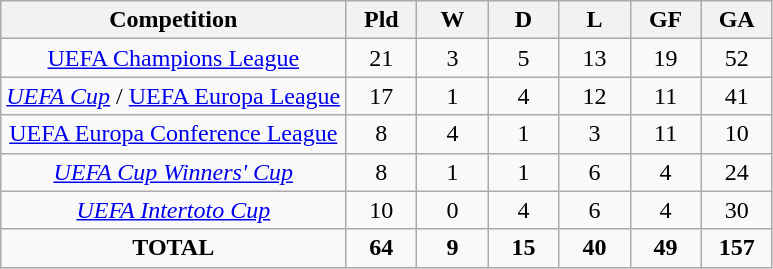<table class="wikitable" style="text-align:center;">
<tr>
<th>Competition</th>
<th width=40>Pld</th>
<th width=40>W</th>
<th width=40>D</th>
<th width=40>L</th>
<th width=40>GF</th>
<th width=40>GA</th>
</tr>
<tr>
<td><a href='#'>UEFA Champions League</a></td>
<td>21</td>
<td>3</td>
<td>5</td>
<td>13</td>
<td>19</td>
<td>52</td>
</tr>
<tr>
<td><em><a href='#'>UEFA Cup</a></em> / <a href='#'>UEFA Europa League</a></td>
<td>17</td>
<td>1</td>
<td>4</td>
<td>12</td>
<td>11</td>
<td>41</td>
</tr>
<tr>
<td><a href='#'>UEFA Europa Conference League</a></td>
<td>8</td>
<td>4</td>
<td>1</td>
<td>3</td>
<td>11</td>
<td>10</td>
</tr>
<tr>
<td><em><a href='#'>UEFA Cup Winners' Cup</a></em></td>
<td>8</td>
<td>1</td>
<td>1</td>
<td>6</td>
<td>4</td>
<td>24</td>
</tr>
<tr>
<td><em><a href='#'>UEFA Intertoto Cup</a></em></td>
<td>10</td>
<td>0</td>
<td>4</td>
<td>6</td>
<td>4</td>
<td>30</td>
</tr>
<tr>
<td><strong>TOTAL</strong></td>
<td><strong>64</strong></td>
<td><strong>9</strong></td>
<td><strong>15</strong></td>
<td><strong>40</strong></td>
<td><strong>49</strong></td>
<td><strong>157</strong></td>
</tr>
</table>
